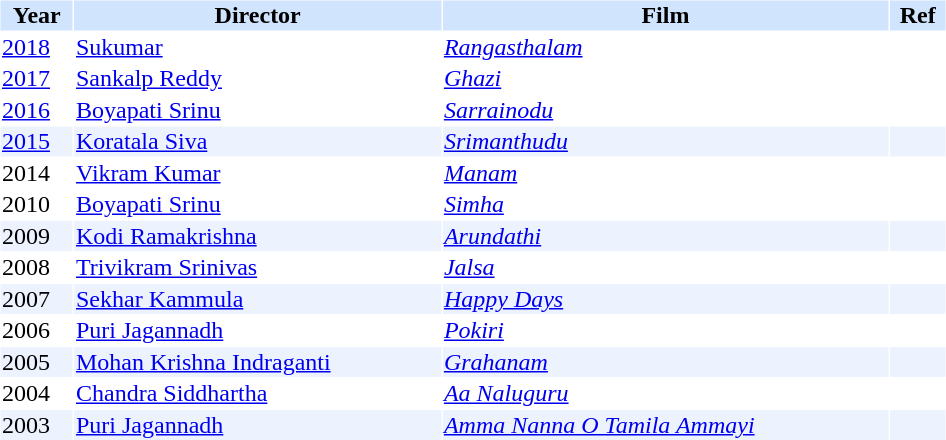<table cellspacing="1" cellpadding="1" border="0" width="50%">
<tr bgcolor="#d1e4fd">
<th>Year</th>
<th>Director</th>
<th>Film</th>
<th>Ref</th>
</tr>
<tr>
<td><a href='#'>2018</a></td>
<td><a href='#'>Sukumar</a></td>
<td><em><a href='#'>Rangasthalam</a></em></td>
<td></td>
</tr>
<tr>
<td><a href='#'>2017</a></td>
<td><a href='#'>Sankalp Reddy</a></td>
<td><a href='#'><em>Ghazi</em></a></td>
<td></td>
</tr>
<tr>
<td><a href='#'>2016</a></td>
<td><a href='#'>Boyapati Srinu</a></td>
<td><em><a href='#'>Sarrainodu</a></em></td>
<td></td>
</tr>
<tr bgcolor="#edf3fe">
<td><a href='#'>2015</a></td>
<td><a href='#'>Koratala Siva</a></td>
<td><em><a href='#'>Srimanthudu</a></em></td>
<td></td>
</tr>
<tr>
<td>2014</td>
<td><a href='#'>Vikram Kumar</a></td>
<td><em><a href='#'>Manam</a></em></td>
</tr>
<tr>
<td>2010</td>
<td><a href='#'>Boyapati Srinu</a></td>
<td><em><a href='#'>Simha</a></em></td>
<td></td>
</tr>
<tr bgcolor=#edf3fe>
<td>2009</td>
<td><a href='#'>Kodi Ramakrishna</a></td>
<td><em><a href='#'>Arundathi</a></em></td>
<td></td>
</tr>
<tr>
<td>2008</td>
<td><a href='#'>Trivikram Srinivas</a></td>
<td><em><a href='#'>Jalsa</a></em></td>
<td></td>
</tr>
<tr bgcolor=#edf3fe>
<td>2007</td>
<td><a href='#'>Sekhar Kammula</a></td>
<td><em><a href='#'>Happy Days</a></em></td>
<td></td>
</tr>
<tr>
<td>2006</td>
<td><a href='#'>Puri Jagannadh</a></td>
<td><em><a href='#'>Pokiri</a></em></td>
<td></td>
</tr>
<tr bgcolor=#edf3fe>
<td>2005</td>
<td><a href='#'>Mohan Krishna Indraganti</a></td>
<td><em><a href='#'>Grahanam</a></em></td>
<td></td>
</tr>
<tr>
<td>2004</td>
<td><a href='#'>Chandra Siddhartha</a></td>
<td><em><a href='#'>Aa Naluguru</a></em></td>
<td></td>
</tr>
<tr bgcolor=#edf3fe>
<td>2003</td>
<td><a href='#'>Puri Jagannadh</a></td>
<td><em><a href='#'>Amma Nanna O Tamila Ammayi</a></em></td>
<td></td>
</tr>
</table>
